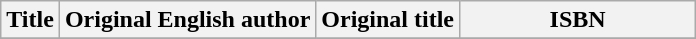<table class="wikitable sortable">
<tr>
<th>Title</th>
<th>Original English author</th>
<th>Original title</th>
<th width="150px">ISBN</th>
</tr>
<tr>
</tr>
</table>
